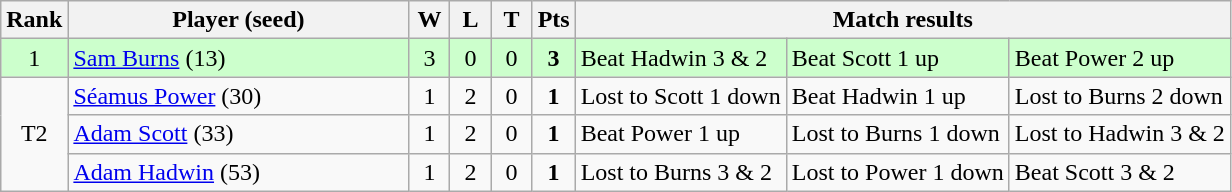<table class="wikitable" style="text-align:center">
<tr>
<th width="20">Rank</th>
<th width="220">Player (seed)</th>
<th width="20">W</th>
<th width="20">L</th>
<th width="20">T</th>
<th width="20">Pts</th>
<th colspan=3>Match results</th>
</tr>
<tr style="background:#cfc">
<td>1</td>
<td align=left> <a href='#'>Sam Burns</a> (13)</td>
<td>3</td>
<td>0</td>
<td>0</td>
<td><strong>3</strong></td>
<td align=left>Beat Hadwin 3 & 2</td>
<td align=left>Beat Scott 1 up</td>
<td align=left>Beat Power 2 up</td>
</tr>
<tr>
<td rowspan=3>T2</td>
<td align=left> <a href='#'>Séamus Power</a> (30)</td>
<td>1</td>
<td>2</td>
<td>0</td>
<td><strong>1</strong></td>
<td align=left>Lost to Scott 1 down</td>
<td align=left>Beat Hadwin 1 up</td>
<td align=left>Lost to Burns 2 down</td>
</tr>
<tr>
<td align=left> <a href='#'>Adam Scott</a> (33)</td>
<td>1</td>
<td>2</td>
<td>0</td>
<td><strong>1</strong></td>
<td align=left>Beat Power 1 up</td>
<td align=left>Lost to Burns 1 down</td>
<td align=left>Lost to Hadwin 3 & 2</td>
</tr>
<tr>
<td align=left> <a href='#'>Adam Hadwin</a> (53)</td>
<td>1</td>
<td>2</td>
<td>0</td>
<td><strong>1</strong></td>
<td align=left>Lost to Burns 3 & 2</td>
<td align=left>Lost to Power 1 down</td>
<td align=left>Beat Scott 3 & 2</td>
</tr>
</table>
